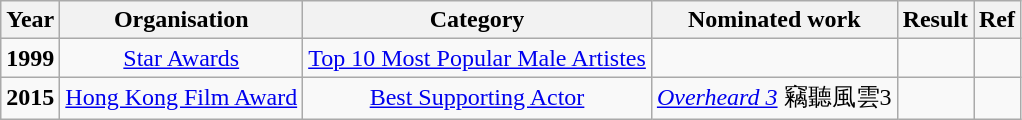<table class="wikitable sortable" style="text-align: center;">
<tr>
<th>Year</th>
<th>Organisation</th>
<th>Category</th>
<th>Nominated work</th>
<th>Result</th>
<th>Ref</th>
</tr>
<tr>
<td><strong>1999</strong></td>
<td><a href='#'>Star Awards</a></td>
<td><a href='#'>Top 10 Most Popular Male Artistes</a></td>
<td></td>
<td></td>
<td></td>
</tr>
<tr>
<td><strong>2015</strong></td>
<td><a href='#'>Hong Kong Film Award</a></td>
<td><a href='#'>Best Supporting Actor</a></td>
<td><em><a href='#'>Overheard 3</a></em> 竊聽風雲3 <br> </td>
<td></td>
<td></td>
</tr>
</table>
